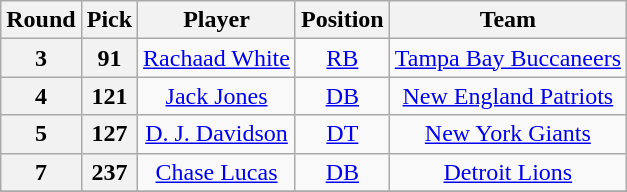<table class="wikitable" style="text-align:center;">
<tr>
<th>Round</th>
<th>Pick</th>
<th>Player</th>
<th>Position</th>
<th>Team</th>
</tr>
<tr>
<th>3</th>
<th>91</th>
<td><a href='#'>Rachaad White</a></td>
<td><a href='#'>RB</a></td>
<td><a href='#'>Tampa Bay Buccaneers</a></td>
</tr>
<tr>
<th>4</th>
<th>121</th>
<td><a href='#'>Jack Jones</a></td>
<td><a href='#'>DB</a></td>
<td><a href='#'>New England Patriots</a></td>
</tr>
<tr>
<th>5</th>
<th>127</th>
<td><a href='#'>D. J. Davidson</a></td>
<td><a href='#'>DT</a></td>
<td><a href='#'>New York Giants</a></td>
</tr>
<tr>
<th>7</th>
<th>237</th>
<td><a href='#'>Chase Lucas</a></td>
<td><a href='#'>DB</a></td>
<td><a href='#'>Detroit Lions</a></td>
</tr>
<tr>
</tr>
</table>
